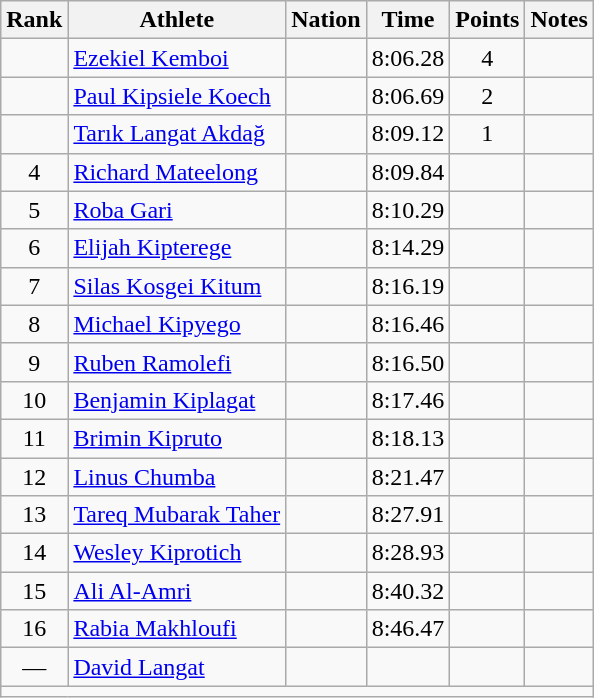<table class="wikitable sortable" style="text-align:center;">
<tr>
<th scope="col" style="width: 10px;">Rank</th>
<th scope="col">Athlete</th>
<th scope="col">Nation</th>
<th scope="col">Time</th>
<th scope="col">Points</th>
<th scope="col">Notes</th>
</tr>
<tr>
<td></td>
<td align=left><a href='#'>Ezekiel Kemboi</a></td>
<td align=left></td>
<td>8:06.28</td>
<td>4</td>
<td></td>
</tr>
<tr>
<td></td>
<td align=left><a href='#'>Paul Kipsiele Koech</a></td>
<td align=left></td>
<td>8:06.69</td>
<td>2</td>
<td></td>
</tr>
<tr>
<td></td>
<td align=left><a href='#'>Tarık Langat Akdağ</a></td>
<td align=left></td>
<td>8:09.12</td>
<td>1</td>
<td></td>
</tr>
<tr>
<td>4</td>
<td align=left><a href='#'>Richard Mateelong</a></td>
<td align=left></td>
<td>8:09.84</td>
<td></td>
<td></td>
</tr>
<tr>
<td>5</td>
<td align=left><a href='#'>Roba Gari</a></td>
<td align=left></td>
<td>8:10.29</td>
<td></td>
<td><strong></strong></td>
</tr>
<tr>
<td>6</td>
<td align=left><a href='#'>Elijah Kipterege</a></td>
<td align=left></td>
<td>8:14.29</td>
<td></td>
<td></td>
</tr>
<tr>
<td>7</td>
<td align=left><a href='#'>Silas Kosgei Kitum</a></td>
<td align=left></td>
<td>8:16.19</td>
<td></td>
<td></td>
</tr>
<tr>
<td>8</td>
<td align=left><a href='#'>Michael Kipyego</a></td>
<td align=left></td>
<td>8:16.46</td>
<td></td>
<td></td>
</tr>
<tr>
<td>9</td>
<td align=left><a href='#'>Ruben Ramolefi</a></td>
<td align=left></td>
<td>8:16.50</td>
<td></td>
<td></td>
</tr>
<tr>
<td>10</td>
<td align=left><a href='#'>Benjamin Kiplagat</a></td>
<td align=left></td>
<td>8:17.46</td>
<td></td>
<td></td>
</tr>
<tr>
<td>11</td>
<td align=left><a href='#'>Brimin Kipruto</a></td>
<td align=left></td>
<td>8:18.13</td>
<td></td>
<td></td>
</tr>
<tr>
<td>12</td>
<td align=left><a href='#'>Linus Chumba</a></td>
<td align=left></td>
<td>8:21.47</td>
<td></td>
<td></td>
</tr>
<tr>
<td>13</td>
<td align=left><a href='#'>Tareq Mubarak Taher</a></td>
<td align=left></td>
<td>8:27.91</td>
<td></td>
<td></td>
</tr>
<tr>
<td>14</td>
<td align=left><a href='#'>Wesley Kiprotich</a></td>
<td align=left></td>
<td>8:28.93</td>
<td></td>
<td></td>
</tr>
<tr>
<td>15</td>
<td align=left><a href='#'>Ali Al-Amri</a></td>
<td align=left></td>
<td>8:40.32</td>
<td></td>
<td></td>
</tr>
<tr>
<td>16</td>
<td align=left><a href='#'>Rabia Makhloufi</a></td>
<td align=left></td>
<td>8:46.47</td>
<td></td>
<td></td>
</tr>
<tr>
<td>—</td>
<td align=left><a href='#'>David Langat</a></td>
<td align=left></td>
<td></td>
<td></td>
<td></td>
</tr>
<tr class="sortbottom">
<td colspan=6></td>
</tr>
</table>
